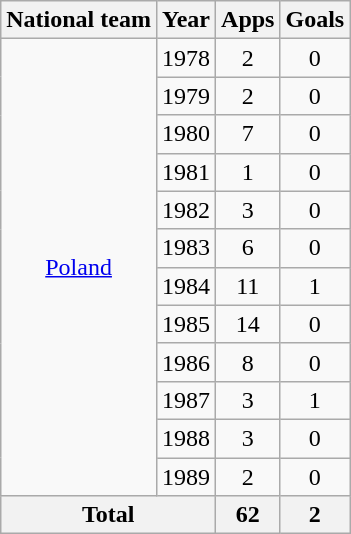<table class="wikitable" style="text-align:center">
<tr>
<th>National team</th>
<th>Year</th>
<th>Apps</th>
<th>Goals</th>
</tr>
<tr>
<td rowspan="12"><a href='#'>Poland</a></td>
<td>1978</td>
<td>2</td>
<td>0</td>
</tr>
<tr>
<td>1979</td>
<td>2</td>
<td>0</td>
</tr>
<tr>
<td>1980</td>
<td>7</td>
<td>0</td>
</tr>
<tr>
<td>1981</td>
<td>1</td>
<td>0</td>
</tr>
<tr>
<td>1982</td>
<td>3</td>
<td>0</td>
</tr>
<tr>
<td>1983</td>
<td>6</td>
<td>0</td>
</tr>
<tr>
<td>1984</td>
<td>11</td>
<td>1</td>
</tr>
<tr>
<td>1985</td>
<td>14</td>
<td>0</td>
</tr>
<tr>
<td>1986</td>
<td>8</td>
<td>0</td>
</tr>
<tr>
<td>1987</td>
<td>3</td>
<td>1</td>
</tr>
<tr>
<td>1988</td>
<td>3</td>
<td>0</td>
</tr>
<tr>
<td>1989</td>
<td>2</td>
<td>0</td>
</tr>
<tr>
<th colspan="2">Total</th>
<th>62</th>
<th>2</th>
</tr>
</table>
